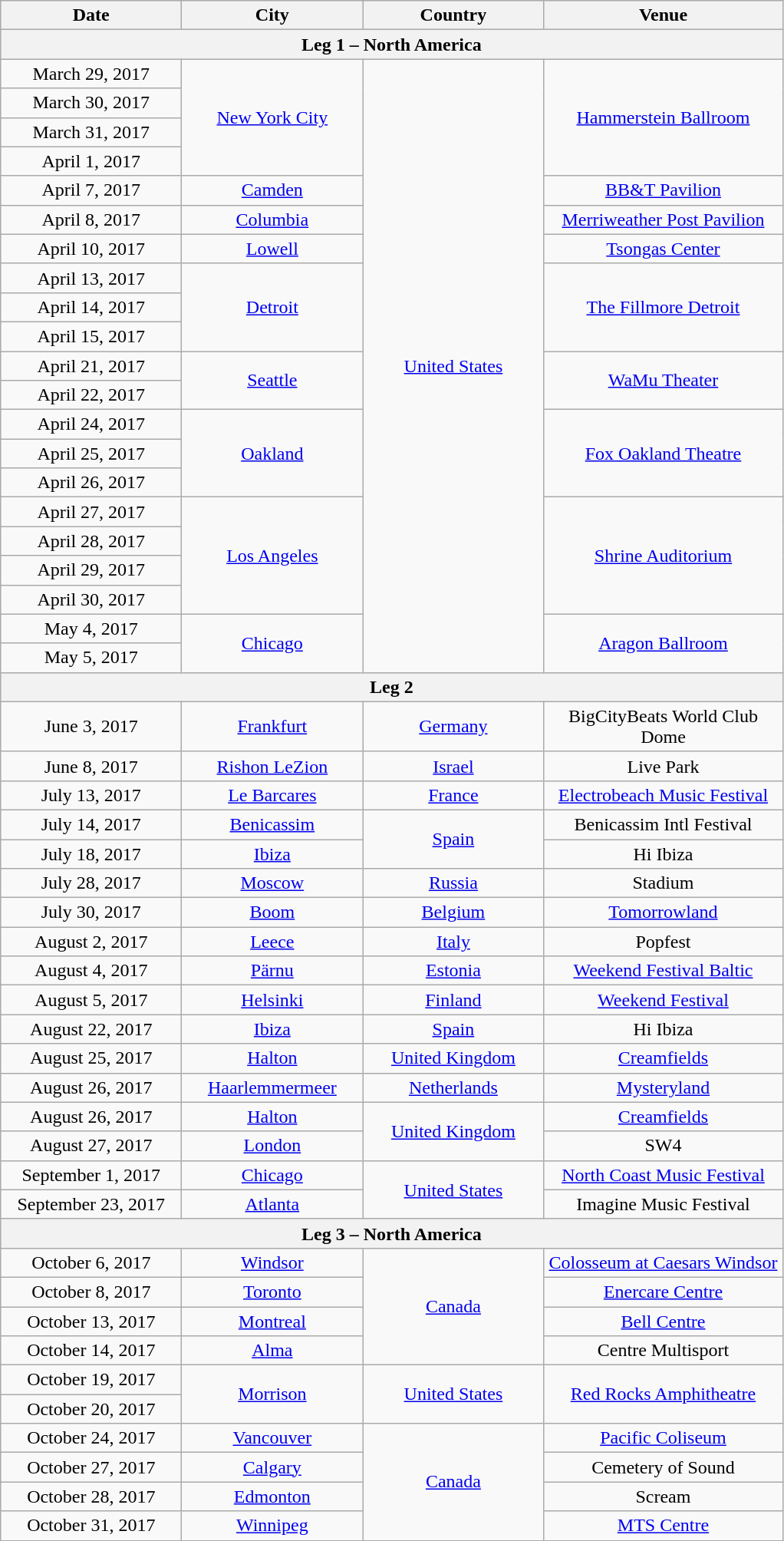<table class="wikitable" style="text-align:center;">
<tr>
<th style="width:150px;">Date</th>
<th style="width:150px;">City</th>
<th style="width:150px;">Country</th>
<th style="width:200px;">Venue</th>
</tr>
<tr style="background:#ddd;">
<th colspan="4">Leg 1 – North America</th>
</tr>
<tr>
<td>March 29, 2017</td>
<td rowspan="4"><a href='#'>New York City</a></td>
<td rowspan="21"><a href='#'>United States</a></td>
<td rowspan="4"><a href='#'>Hammerstein Ballroom</a></td>
</tr>
<tr>
<td>March 30, 2017</td>
</tr>
<tr>
<td>March 31, 2017</td>
</tr>
<tr>
<td>April 1, 2017</td>
</tr>
<tr>
<td>April 7, 2017</td>
<td><a href='#'>Camden</a></td>
<td><a href='#'>BB&T Pavilion</a></td>
</tr>
<tr>
<td>April 8, 2017</td>
<td><a href='#'>Columbia</a></td>
<td><a href='#'>Merriweather Post Pavilion</a></td>
</tr>
<tr>
<td>April 10, 2017</td>
<td><a href='#'>Lowell</a></td>
<td><a href='#'>Tsongas Center</a></td>
</tr>
<tr>
<td>April 13, 2017</td>
<td rowspan="3"><a href='#'>Detroit</a></td>
<td rowspan="3"><a href='#'>The Fillmore Detroit</a></td>
</tr>
<tr>
<td>April 14, 2017</td>
</tr>
<tr>
<td>April 15, 2017</td>
</tr>
<tr>
<td>April 21, 2017</td>
<td rowspan="2"><a href='#'>Seattle</a></td>
<td rowspan="2"><a href='#'>WaMu Theater</a></td>
</tr>
<tr>
<td>April 22, 2017</td>
</tr>
<tr>
<td>April 24, 2017</td>
<td rowspan="3"><a href='#'>Oakland</a></td>
<td rowspan="3"><a href='#'>Fox Oakland Theatre</a></td>
</tr>
<tr>
<td>April 25, 2017</td>
</tr>
<tr>
<td>April 26, 2017</td>
</tr>
<tr>
<td>April 27, 2017</td>
<td rowspan="4"><a href='#'>Los Angeles</a></td>
<td rowspan="4"><a href='#'>Shrine Auditorium</a></td>
</tr>
<tr>
<td>April 28, 2017</td>
</tr>
<tr>
<td>April 29, 2017</td>
</tr>
<tr>
<td>April 30, 2017</td>
</tr>
<tr>
<td>May 4, 2017</td>
<td rowspan="2"><a href='#'>Chicago</a></td>
<td rowspan="2"><a href='#'>Aragon Ballroom</a></td>
</tr>
<tr>
<td>May 5, 2017</td>
</tr>
<tr>
<th colspan="4">Leg 2</th>
</tr>
<tr>
<td>June 3, 2017</td>
<td rowspan="1"><a href='#'>Frankfurt</a></td>
<td rowspan="1"><a href='#'>Germany</a></td>
<td rowspan="1">BigCityBeats World Club Dome</td>
</tr>
<tr>
<td>June 8, 2017</td>
<td rowspan="1"><a href='#'>Rishon LeZion</a></td>
<td rowspan="1"><a href='#'>Israel</a></td>
<td rowspan="1">Live Park</td>
</tr>
<tr>
<td>July 13, 2017</td>
<td rowspan="1"><a href='#'>Le Barcares</a></td>
<td rowspan="1"><a href='#'>France</a></td>
<td rowspan="1"><a href='#'>Electrobeach Music Festival</a></td>
</tr>
<tr>
<td>July 14, 2017</td>
<td rowspan="1"><a href='#'>Benicassim</a></td>
<td rowspan="2"><a href='#'>Spain</a></td>
<td rowspan="1">Benicassim Intl Festival</td>
</tr>
<tr>
<td>July 18, 2017</td>
<td rowspan="1"><a href='#'>Ibiza</a></td>
<td rowspan="1">Hi Ibiza</td>
</tr>
<tr>
<td>July 28, 2017</td>
<td rowspan="1"><a href='#'>Moscow</a></td>
<td rowspan="1"><a href='#'>Russia</a></td>
<td rowspan="1">Stadium</td>
</tr>
<tr>
<td>July 30, 2017</td>
<td rowspan="1"><a href='#'>Boom</a></td>
<td rowspan="1"><a href='#'>Belgium</a></td>
<td rowspan="1"><a href='#'>Tomorrowland</a></td>
</tr>
<tr>
<td>August 2, 2017</td>
<td rowspan="1"><a href='#'>Leece</a></td>
<td rowspan="1"><a href='#'>Italy</a></td>
<td rowspan="1">Popfest</td>
</tr>
<tr>
<td>August 4, 2017</td>
<td rowspan="1"><a href='#'>Pärnu</a></td>
<td rowspan="1"><a href='#'>Estonia</a></td>
<td rowspan="1"><a href='#'>Weekend Festival Baltic</a></td>
</tr>
<tr>
<td>August 5, 2017</td>
<td rowspan="1"><a href='#'>Helsinki</a></td>
<td rowspan="1"><a href='#'>Finland</a></td>
<td rowspan="1"><a href='#'>Weekend Festival</a></td>
</tr>
<tr>
<td>August 22, 2017</td>
<td rowspan="1"><a href='#'>Ibiza</a></td>
<td rowspan="1"><a href='#'>Spain</a></td>
<td rowspan="1">Hi Ibiza</td>
</tr>
<tr>
<td>August 25, 2017</td>
<td rowspan="1"><a href='#'>Halton</a></td>
<td rowspan="1"><a href='#'>United Kingdom</a></td>
<td rowspan="1"><a href='#'>Creamfields</a></td>
</tr>
<tr>
<td>August 26, 2017</td>
<td rowspan="1"><a href='#'>Haarlemmermeer</a></td>
<td rowspan="1"><a href='#'>Netherlands</a></td>
<td rowspan="1"><a href='#'>Mysteryland</a></td>
</tr>
<tr>
<td>August 26, 2017</td>
<td rowspan="1"><a href='#'>Halton</a></td>
<td rowspan="2"><a href='#'>United Kingdom</a></td>
<td rowspan="1"><a href='#'>Creamfields</a></td>
</tr>
<tr>
<td>August 27, 2017</td>
<td rowspan="1"><a href='#'>London</a></td>
<td rowspan="1">SW4</td>
</tr>
<tr>
<td>September 1, 2017</td>
<td rowspan="1"><a href='#'>Chicago</a></td>
<td rowspan="2"><a href='#'>United States</a></td>
<td rowspan="1"><a href='#'>North Coast Music Festival</a></td>
</tr>
<tr>
<td>September 23, 2017</td>
<td rowspan="1"><a href='#'>Atlanta</a></td>
<td rowspan="1">Imagine Music Festival</td>
</tr>
<tr>
<th colspan="4">Leg 3 – North America</th>
</tr>
<tr>
<td>October 6, 2017</td>
<td rowspan="1"><a href='#'>Windsor</a></td>
<td rowspan="4"><a href='#'>Canada</a></td>
<td rowspan="1"><a href='#'>Colosseum at Caesars Windsor</a></td>
</tr>
<tr>
<td>October 8, 2017</td>
<td rowspan="1"><a href='#'>Toronto</a></td>
<td rowspan="1"><a href='#'>Enercare Centre</a></td>
</tr>
<tr>
<td>October 13, 2017</td>
<td rowspan="1"><a href='#'>Montreal</a></td>
<td rowspan="1"><a href='#'>Bell Centre</a></td>
</tr>
<tr>
<td>October 14, 2017</td>
<td rowspan="1"><a href='#'>Alma</a></td>
<td rowspan="1">Centre Multisport</td>
</tr>
<tr>
<td>October 19, 2017</td>
<td rowspan="2"><a href='#'>Morrison</a></td>
<td rowspan="2"><a href='#'>United States</a></td>
<td rowspan="2"><a href='#'>Red Rocks Amphitheatre</a></td>
</tr>
<tr>
<td>October 20, 2017</td>
</tr>
<tr>
<td>October 24, 2017</td>
<td rowspan="1"><a href='#'>Vancouver</a></td>
<td rowspan="4"><a href='#'>Canada</a></td>
<td rowspan="1"><a href='#'>Pacific Coliseum</a></td>
</tr>
<tr>
<td>October 27, 2017</td>
<td rowspan="1"><a href='#'>Calgary</a></td>
<td rowspan="1">Cemetery of Sound</td>
</tr>
<tr>
<td>October 28, 2017</td>
<td rowspan="1"><a href='#'>Edmonton</a></td>
<td rowspan="1">Scream</td>
</tr>
<tr>
<td>October 31, 2017</td>
<td rowspan="1"><a href='#'>Winnipeg</a></td>
<td rowspan="1"><a href='#'>MTS Centre</a></td>
</tr>
</table>
